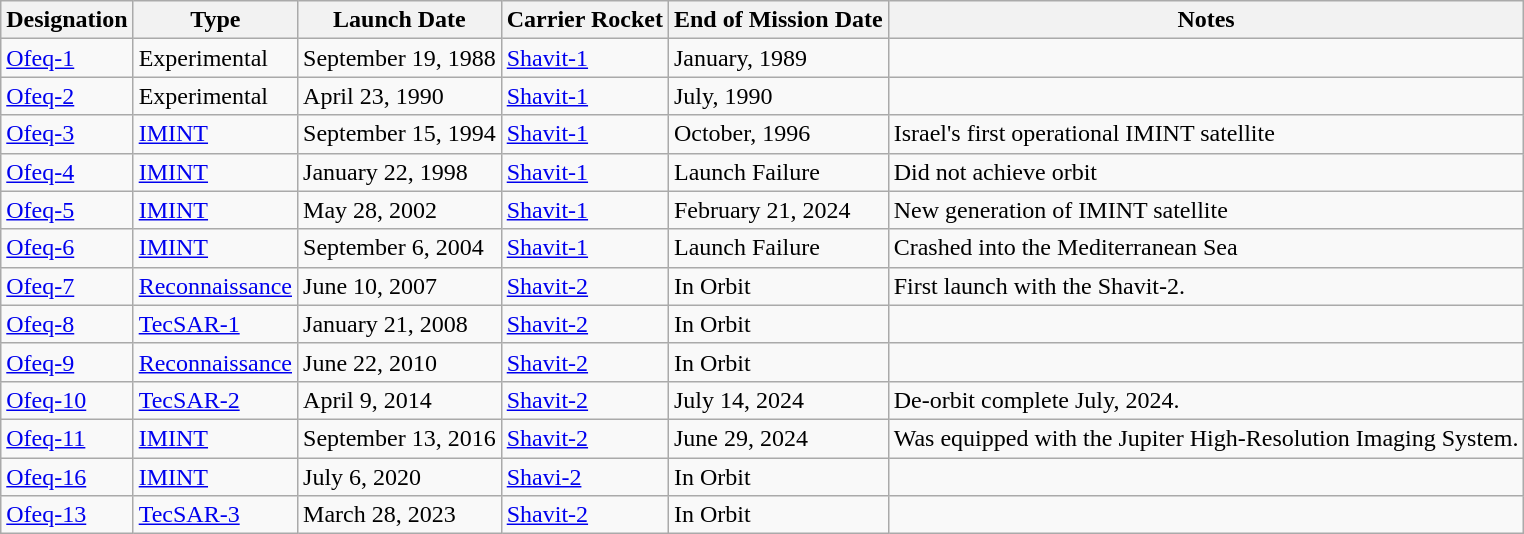<table class="wikitable">
<tr>
<th>Designation</th>
<th>Type</th>
<th>Launch Date</th>
<th>Carrier Rocket</th>
<th>End of Mission Date</th>
<th>Notes</th>
</tr>
<tr>
<td><a href='#'>Ofeq-1</a></td>
<td>Experimental</td>
<td>September 19, 1988</td>
<td><a href='#'>Shavit-1</a></td>
<td>January, 1989</td>
<td></td>
</tr>
<tr>
<td><a href='#'>Ofeq-2</a></td>
<td>Experimental</td>
<td>April 23, 1990</td>
<td><a href='#'>Shavit-1</a></td>
<td>July, 1990</td>
<td></td>
</tr>
<tr>
<td><a href='#'>Ofeq-3</a></td>
<td><a href='#'>IMINT</a></td>
<td>September 15, 1994</td>
<td><a href='#'>Shavit-1</a></td>
<td>October, 1996</td>
<td>Israel's first operational IMINT satellite</td>
</tr>
<tr>
<td><a href='#'>Ofeq-4</a></td>
<td><a href='#'>IMINT</a></td>
<td>January 22, 1998</td>
<td><a href='#'>Shavit-1</a></td>
<td>Launch Failure</td>
<td>Did not achieve orbit</td>
</tr>
<tr>
<td><a href='#'>Ofeq-5</a></td>
<td><a href='#'>IMINT</a></td>
<td>May 28, 2002</td>
<td><a href='#'>Shavit-1</a></td>
<td>February 21, 2024</td>
<td>New generation of IMINT satellite</td>
</tr>
<tr>
<td><a href='#'>Ofeq-6</a></td>
<td><a href='#'>IMINT</a></td>
<td>September 6, 2004</td>
<td><a href='#'>Shavit-1</a></td>
<td>Launch Failure</td>
<td>Crashed into the Mediterranean Sea</td>
</tr>
<tr>
<td><a href='#'>Ofeq-7</a></td>
<td><a href='#'>Reconnaissance</a></td>
<td>June 10, 2007</td>
<td><a href='#'>Shavit-2</a></td>
<td>In Orbit</td>
<td>First launch with the Shavit-2.</td>
</tr>
<tr>
<td><a href='#'>Ofeq-8</a></td>
<td><a href='#'>TecSAR-1</a></td>
<td>January 21, 2008</td>
<td><a href='#'>Shavit-2</a></td>
<td>In Orbit</td>
<td></td>
</tr>
<tr>
<td><a href='#'>Ofeq-9</a></td>
<td><a href='#'>Reconnaissance</a></td>
<td>June 22, 2010</td>
<td><a href='#'>Shavit-2</a></td>
<td>In Orbit</td>
<td></td>
</tr>
<tr>
<td><a href='#'>Ofeq-10</a></td>
<td><a href='#'>TecSAR-2</a></td>
<td>April 9, 2014</td>
<td><a href='#'>Shavit-2</a></td>
<td>July 14, 2024</td>
<td>De-orbit complete July, 2024.</td>
</tr>
<tr>
<td><a href='#'>Ofeq-11</a></td>
<td><a href='#'>IMINT</a></td>
<td>September 13, 2016</td>
<td><a href='#'>Shavit-2</a></td>
<td>June 29, 2024</td>
<td>Was equipped with the Jupiter High-Resolution Imaging System.</td>
</tr>
<tr>
<td><a href='#'>Ofeq-16</a></td>
<td><a href='#'>IMINT</a></td>
<td>July 6, 2020</td>
<td><a href='#'>Shavi-2</a></td>
<td>In Orbit</td>
<td></td>
</tr>
<tr>
<td><a href='#'>Ofeq-13</a></td>
<td><a href='#'>TecSAR-3</a></td>
<td>March 28, 2023</td>
<td><a href='#'>Shavit-2</a></td>
<td>In Orbit</td>
<td></td>
</tr>
</table>
